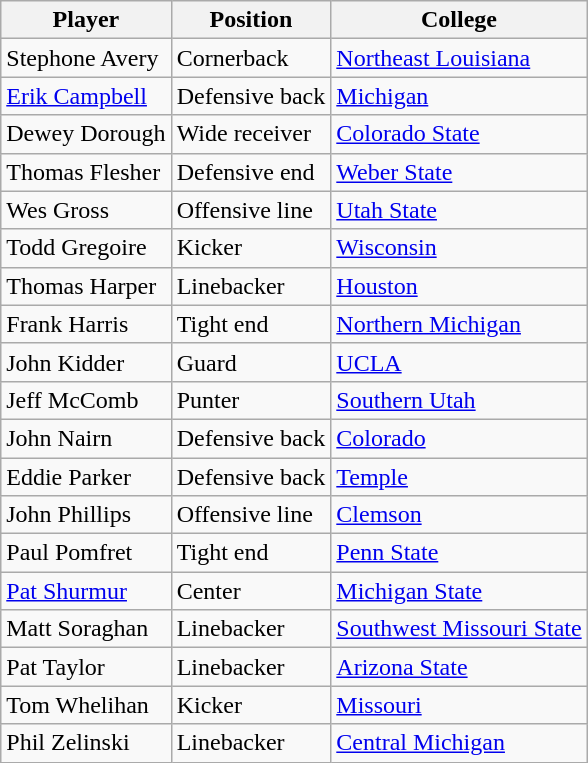<table class="wikitable">
<tr>
<th>Player</th>
<th>Position</th>
<th>College</th>
</tr>
<tr>
<td>Stephone Avery</td>
<td>Cornerback</td>
<td><a href='#'>Northeast Louisiana</a></td>
</tr>
<tr>
<td><a href='#'>Erik Campbell</a></td>
<td>Defensive back</td>
<td><a href='#'>Michigan</a></td>
</tr>
<tr>
<td>Dewey Dorough</td>
<td>Wide receiver</td>
<td><a href='#'>Colorado State</a></td>
</tr>
<tr>
<td>Thomas Flesher</td>
<td>Defensive end</td>
<td><a href='#'>Weber State</a></td>
</tr>
<tr>
<td>Wes Gross</td>
<td>Offensive line</td>
<td><a href='#'>Utah State</a></td>
</tr>
<tr>
<td>Todd Gregoire</td>
<td>Kicker</td>
<td><a href='#'>Wisconsin</a></td>
</tr>
<tr>
<td>Thomas Harper</td>
<td>Linebacker</td>
<td><a href='#'>Houston</a></td>
</tr>
<tr>
<td>Frank Harris</td>
<td>Tight end</td>
<td><a href='#'>Northern Michigan</a></td>
</tr>
<tr>
<td>John Kidder</td>
<td>Guard</td>
<td><a href='#'>UCLA</a></td>
</tr>
<tr>
<td>Jeff McComb</td>
<td>Punter</td>
<td><a href='#'>Southern Utah</a></td>
</tr>
<tr>
<td>John Nairn</td>
<td>Defensive back</td>
<td><a href='#'>Colorado</a></td>
</tr>
<tr>
<td>Eddie Parker</td>
<td>Defensive back</td>
<td><a href='#'>Temple</a></td>
</tr>
<tr>
<td>John Phillips</td>
<td>Offensive line</td>
<td><a href='#'>Clemson</a></td>
</tr>
<tr>
<td>Paul Pomfret</td>
<td>Tight end</td>
<td><a href='#'>Penn State</a></td>
</tr>
<tr>
<td><a href='#'>Pat Shurmur</a></td>
<td>Center</td>
<td><a href='#'>Michigan State</a></td>
</tr>
<tr>
<td>Matt Soraghan</td>
<td>Linebacker</td>
<td><a href='#'>Southwest Missouri State</a></td>
</tr>
<tr>
<td>Pat Taylor</td>
<td>Linebacker</td>
<td><a href='#'>Arizona State</a></td>
</tr>
<tr>
<td>Tom Whelihan</td>
<td>Kicker</td>
<td><a href='#'>Missouri</a></td>
</tr>
<tr>
<td>Phil Zelinski</td>
<td>Linebacker</td>
<td><a href='#'>Central Michigan</a></td>
</tr>
</table>
